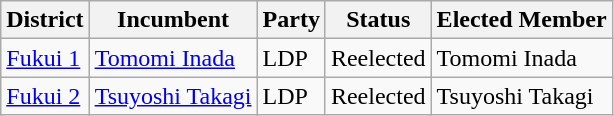<table class="wikitable">
<tr>
<th>District</th>
<th>Incumbent</th>
<th>Party</th>
<th>Status</th>
<th>Elected Member</th>
</tr>
<tr>
<td><a href='#'>Fukui 1</a></td>
<td><a href='#'>Tomomi Inada</a></td>
<td>LDP</td>
<td>Reelected</td>
<td>Tomomi Inada</td>
</tr>
<tr>
<td><a href='#'>Fukui 2</a></td>
<td><a href='#'>Tsuyoshi Takagi</a></td>
<td>LDP</td>
<td>Reelected</td>
<td>Tsuyoshi Takagi</td>
</tr>
</table>
